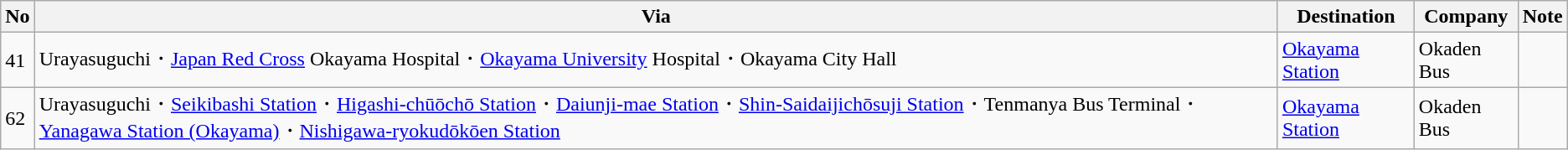<table class="wikitable">
<tr>
<th>No</th>
<th>Via</th>
<th>Destination</th>
<th>Company</th>
<th>Note</th>
</tr>
<tr>
<td>41</td>
<td>Urayasuguchi・<a href='#'>Japan Red Cross</a> Okayama Hospital・<a href='#'>Okayama University</a> Hospital・Okayama City Hall</td>
<td><a href='#'>Okayama Station</a></td>
<td>Okaden Bus</td>
<td></td>
</tr>
<tr>
<td>62</td>
<td>Urayasuguchi・<a href='#'>Seikibashi Station</a>・<a href='#'>Higashi-chūōchō Station</a>・<a href='#'>Daiunji-mae Station</a>・<a href='#'>Shin-Saidaijichōsuji Station</a>・Tenmanya Bus Terminal・<a href='#'>Yanagawa Station (Okayama)</a>・<a href='#'>Nishigawa-ryokudōkōen Station</a></td>
<td><a href='#'>Okayama Station</a></td>
<td>Okaden Bus</td>
<td></td>
</tr>
</table>
